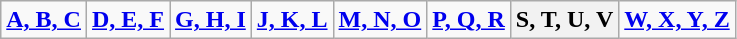<table class="wikitable">
<tr>
<td><strong><a href='#'>A, B, C</a></strong></td>
<td><strong><a href='#'>D, E, F</a></strong></td>
<td><strong><a href='#'>G, H, I</a></strong></td>
<td><strong><a href='#'>J, K, L</a></strong></td>
<td><strong><a href='#'>M, N, O</a></strong></td>
<td><strong><a href='#'>P, Q, R</a></strong></td>
<th><strong>S, T, U, V</strong></th>
<td><strong><a href='#'>W, X, Y, Z</a></strong></td>
</tr>
</table>
